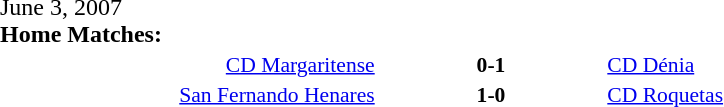<table width=100% cellspacing=1>
<tr>
<th width=20%></th>
<th width=12%></th>
<th width=20%></th>
<th></th>
</tr>
<tr>
<td>June 3, 2007<br><strong>Home Matches:</strong></td>
</tr>
<tr style=font-size:90%>
<td align=right><a href='#'>CD Margaritense</a></td>
<td align=center><strong>0-1</strong></td>
<td><a href='#'>CD Dénia</a></td>
</tr>
<tr style=font-size:90%>
<td align=right><a href='#'>San Fernando Henares</a></td>
<td align=center><strong>1-0</strong></td>
<td><a href='#'>CD Roquetas</a></td>
</tr>
</table>
